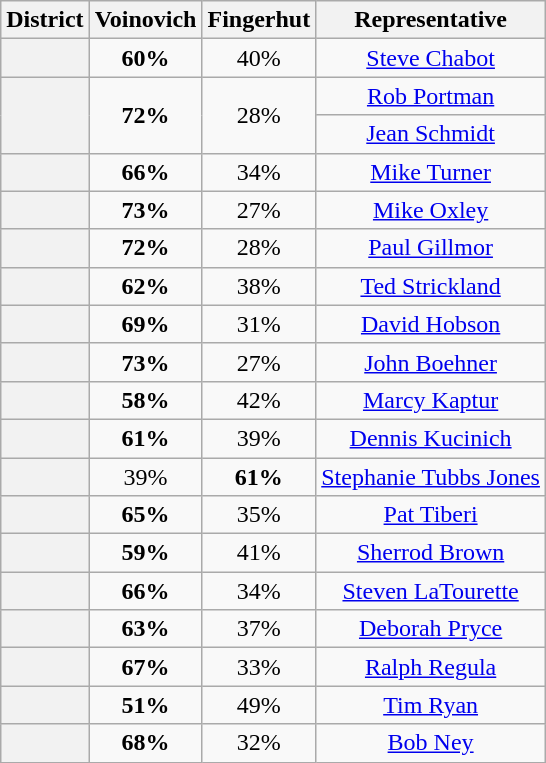<table class=wikitable>
<tr>
<th>District</th>
<th>Voinovich</th>
<th>Fingerhut</th>
<th>Representative</th>
</tr>
<tr align=center>
<th></th>
<td><strong>60%</strong></td>
<td>40%</td>
<td><a href='#'>Steve Chabot</a></td>
</tr>
<tr align=center>
<th rowspan=2 ></th>
<td rowspan=2><strong>72%</strong></td>
<td rowspan=2>28%</td>
<td><a href='#'>Rob Portman</a></td>
</tr>
<tr align=center>
<td><a href='#'>Jean Schmidt</a></td>
</tr>
<tr align=center>
<th></th>
<td><strong>66%</strong></td>
<td>34%</td>
<td><a href='#'>Mike Turner</a></td>
</tr>
<tr align=center>
<th></th>
<td><strong>73%</strong></td>
<td>27%</td>
<td><a href='#'>Mike Oxley</a></td>
</tr>
<tr align=center>
<th></th>
<td><strong>72%</strong></td>
<td>28%</td>
<td><a href='#'>Paul Gillmor</a></td>
</tr>
<tr align=center>
<th></th>
<td><strong>62%</strong></td>
<td>38%</td>
<td><a href='#'>Ted Strickland</a></td>
</tr>
<tr align=center>
<th></th>
<td><strong>69%</strong></td>
<td>31%</td>
<td><a href='#'>David Hobson</a></td>
</tr>
<tr align=center>
<th></th>
<td><strong>73%</strong></td>
<td>27%</td>
<td><a href='#'>John Boehner</a></td>
</tr>
<tr align=center>
<th></th>
<td><strong>58%</strong></td>
<td>42%</td>
<td><a href='#'>Marcy Kaptur</a></td>
</tr>
<tr align=center>
<th></th>
<td><strong>61%</strong></td>
<td>39%</td>
<td><a href='#'>Dennis Kucinich</a></td>
</tr>
<tr align=center>
<th></th>
<td>39%</td>
<td><strong>61%</strong></td>
<td><a href='#'>Stephanie Tubbs Jones</a></td>
</tr>
<tr align=center>
<th></th>
<td><strong>65%</strong></td>
<td>35%</td>
<td><a href='#'>Pat Tiberi</a></td>
</tr>
<tr align=center>
<th></th>
<td><strong>59%</strong></td>
<td>41%</td>
<td><a href='#'>Sherrod Brown</a></td>
</tr>
<tr align=center>
<th></th>
<td><strong>66%</strong></td>
<td>34%</td>
<td><a href='#'>Steven LaTourette</a></td>
</tr>
<tr align=center>
<th></th>
<td><strong>63%</strong></td>
<td>37%</td>
<td><a href='#'>Deborah Pryce</a></td>
</tr>
<tr align=center>
<th></th>
<td><strong>67%</strong></td>
<td>33%</td>
<td><a href='#'>Ralph Regula</a></td>
</tr>
<tr align=center>
<th></th>
<td><strong>51%</strong></td>
<td>49%</td>
<td><a href='#'>Tim Ryan</a></td>
</tr>
<tr align=center>
<th></th>
<td><strong>68%</strong></td>
<td>32%</td>
<td><a href='#'>Bob Ney</a></td>
</tr>
</table>
